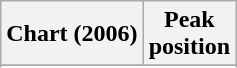<table class="wikitable sortable plainrowheaders" style="text-align:center">
<tr>
<th scope="col">Chart (2006)</th>
<th scope="col">Peak<br>position</th>
</tr>
<tr>
</tr>
<tr>
</tr>
<tr>
</tr>
<tr>
</tr>
<tr>
</tr>
<tr>
</tr>
<tr>
</tr>
</table>
